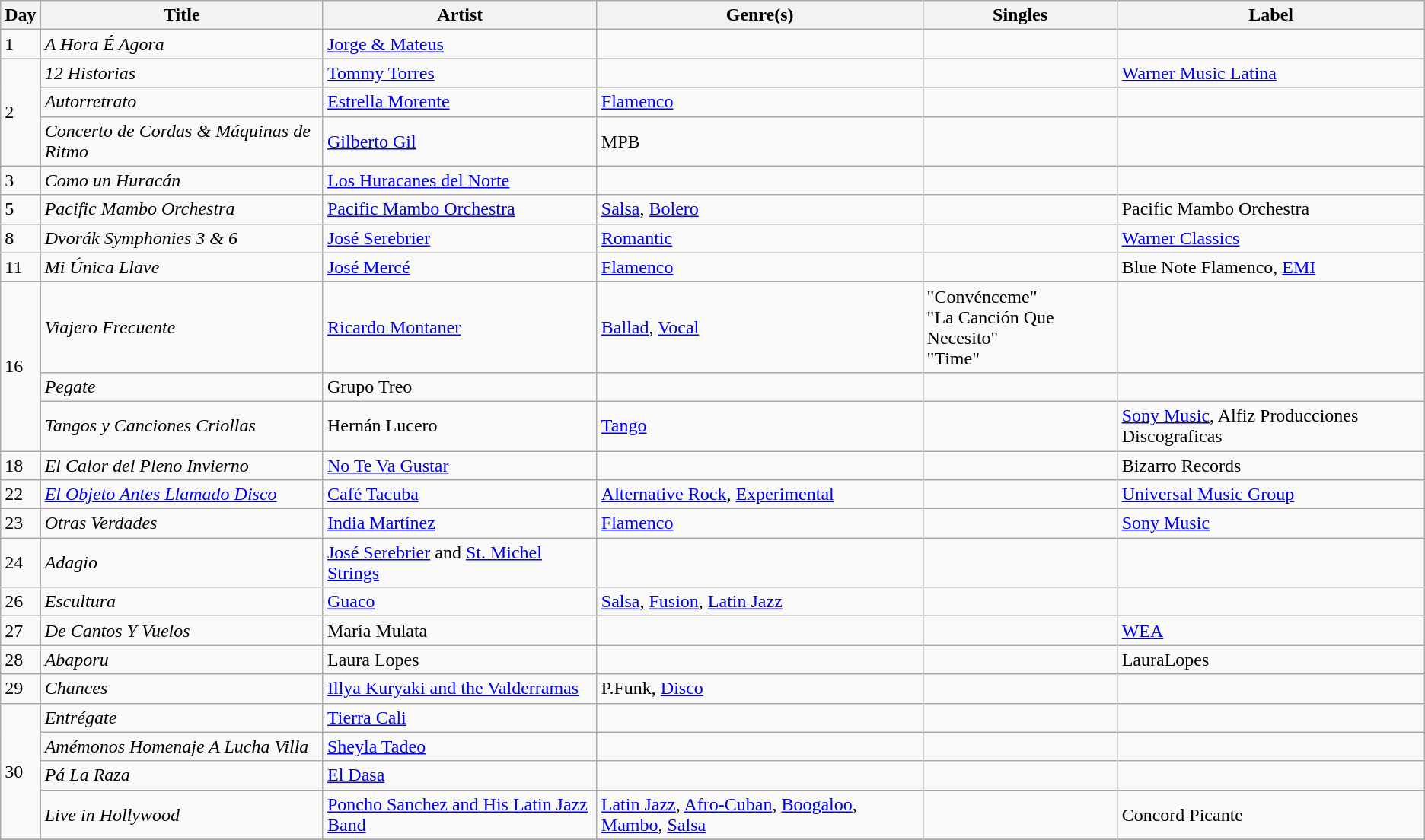<table class="wikitable sortable" style="text-align: left;">
<tr>
<th>Day</th>
<th>Title</th>
<th>Artist</th>
<th>Genre(s)</th>
<th>Singles</th>
<th>Label</th>
</tr>
<tr>
<td rowspan="1">1</td>
<td><em>A Hora É Agora</em></td>
<td><a href='#'>Jorge & Mateus</a></td>
<td></td>
<td></td>
<td></td>
</tr>
<tr>
<td rowspan="3">2</td>
<td><em>12 Historias</em></td>
<td><a href='#'>Tommy Torres</a></td>
<td></td>
<td></td>
<td><a href='#'>Warner Music Latina</a></td>
</tr>
<tr>
<td><em>Autorretrato</em></td>
<td><a href='#'>Estrella Morente</a></td>
<td><a href='#'>Flamenco</a></td>
<td></td>
<td></td>
</tr>
<tr>
<td><em>Concerto de Cordas & Máquinas de Ritmo</em></td>
<td><a href='#'>Gilberto Gil</a></td>
<td>MPB</td>
<td></td>
<td></td>
</tr>
<tr>
<td>3</td>
<td><em>Como un Huracán</em></td>
<td><a href='#'>Los Huracanes del Norte</a></td>
<td></td>
<td></td>
<td></td>
</tr>
<tr>
<td>5</td>
<td><em>Pacific Mambo Orchestra</em></td>
<td><a href='#'>Pacific Mambo Orchestra</a></td>
<td><a href='#'>Salsa</a>, <a href='#'>Bolero</a></td>
<td></td>
<td>Pacific Mambo Orchestra</td>
</tr>
<tr>
<td>8</td>
<td><em>Dvorák Symphonies 3 & 6</em></td>
<td><a href='#'>José Serebrier</a></td>
<td><a href='#'>Romantic</a></td>
<td></td>
<td><a href='#'>Warner Classics</a></td>
</tr>
<tr>
<td>11</td>
<td><em>Mi Única Llave</em></td>
<td><a href='#'>José Mercé</a></td>
<td><a href='#'>Flamenco</a></td>
<td></td>
<td>Blue Note Flamenco, <a href='#'>EMI</a></td>
</tr>
<tr>
<td rowspan="3">16</td>
<td><em>Viajero Frecuente</em></td>
<td><a href='#'>Ricardo Montaner</a></td>
<td><a href='#'>Ballad</a>, <a href='#'>Vocal</a></td>
<td>"Convénceme"<br>"La Canción Que Necesito"<br>"Time"</td>
<td></td>
</tr>
<tr>
<td><em>Pegate</em></td>
<td>Grupo Treo</td>
<td></td>
<td></td>
<td></td>
</tr>
<tr>
<td><em>Tangos y Canciones Criollas</em></td>
<td>Hernán Lucero</td>
<td><a href='#'>Tango</a></td>
<td></td>
<td><a href='#'>Sony Music</a>, Alfiz Producciones Discograficas</td>
</tr>
<tr>
<td>18</td>
<td><em> El Calor del Pleno Invierno</em></td>
<td><a href='#'>No Te Va Gustar</a></td>
<td></td>
<td></td>
<td>Bizarro Records</td>
</tr>
<tr>
<td>22</td>
<td><em><a href='#'>El Objeto Antes Llamado Disco</a></em></td>
<td><a href='#'>Café Tacuba</a></td>
<td><a href='#'>Alternative Rock</a>, <a href='#'>Experimental</a></td>
<td></td>
<td><a href='#'>Universal Music Group</a></td>
</tr>
<tr>
<td>23</td>
<td><em>Otras Verdades</em></td>
<td><a href='#'>India Martínez</a></td>
<td><a href='#'>Flamenco</a></td>
<td></td>
<td><a href='#'>Sony Music</a></td>
</tr>
<tr>
<td rowspan="1">24</td>
<td><em>Adagio</em></td>
<td><a href='#'>José Serebrier</a> and <a href='#'>St. Michel Strings</a></td>
<td></td>
<td></td>
<td></td>
</tr>
<tr>
<td>26</td>
<td><em>Escultura</em></td>
<td><a href='#'>Guaco</a></td>
<td><a href='#'>Salsa</a>, <a href='#'>Fusion</a>, <a href='#'>Latin Jazz</a></td>
<td></td>
<td></td>
</tr>
<tr>
<td>27</td>
<td><em>De Cantos Y Vuelos</em></td>
<td>María Mulata</td>
<td></td>
<td></td>
<td><a href='#'>WEA</a></td>
</tr>
<tr>
<td>28</td>
<td><em>Abaporu</em></td>
<td>Laura Lopes</td>
<td></td>
<td></td>
<td>LauraLopes</td>
</tr>
<tr>
<td>29</td>
<td><em>Chances</em></td>
<td><a href='#'>Illya Kuryaki and the Valderramas</a></td>
<td>P.Funk, <a href='#'>Disco</a></td>
<td></td>
<td></td>
</tr>
<tr>
<td rowspan="4">30</td>
<td><em>Entrégate</em></td>
<td><a href='#'>Tierra Cali</a></td>
<td></td>
<td></td>
<td></td>
</tr>
<tr>
<td><em>Amémonos Homenaje A Lucha Villa</em></td>
<td><a href='#'>Sheyla Tadeo</a></td>
<td></td>
<td></td>
<td></td>
</tr>
<tr>
<td><em>Pá La Raza</em></td>
<td><a href='#'>El Dasa</a></td>
<td></td>
<td></td>
<td></td>
</tr>
<tr>
<td><em>Live in Hollywood</em></td>
<td><a href='#'>Poncho Sanchez and His Latin Jazz Band</a></td>
<td><a href='#'>Latin Jazz</a>, <a href='#'>Afro-Cuban</a>, <a href='#'>Boogaloo</a>, <a href='#'>Mambo</a>, <a href='#'>Salsa</a></td>
<td></td>
<td>Concord Picante</td>
</tr>
<tr>
</tr>
</table>
